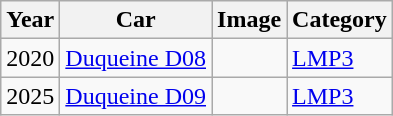<table class="wikitable">
<tr>
<th>Year</th>
<th>Car</th>
<th>Image</th>
<th>Category</th>
</tr>
<tr>
<td>2020</td>
<td><a href='#'>Duqueine D08</a></td>
<td></td>
<td><a href='#'>LMP3</a></td>
</tr>
<tr>
<td>2025</td>
<td><a href='#'>Duqueine D09</a></td>
<td></td>
<td><a href='#'>LMP3</a></td>
</tr>
</table>
